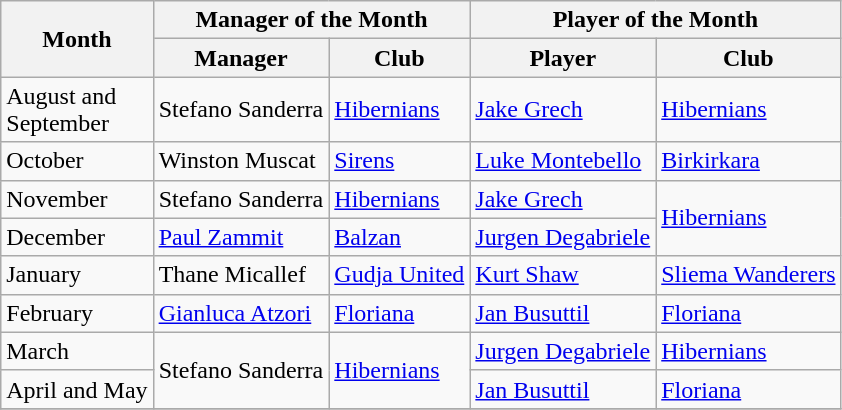<table class="wikitable">
<tr>
<th rowspan="2">Month</th>
<th colspan="2">Manager of the Month</th>
<th colspan="2">Player of the Month</th>
</tr>
<tr>
<th>Manager</th>
<th>Club</th>
<th>Player</th>
<th>Club</th>
</tr>
<tr>
<td>August and<br>September</td>
<td> Stefano Sanderra</td>
<td><a href='#'>Hibernians</a></td>
<td> <a href='#'>Jake Grech</a></td>
<td><a href='#'>Hibernians</a></td>
</tr>
<tr>
<td>October</td>
<td> Winston Muscat</td>
<td><a href='#'>Sirens</a></td>
<td> <a href='#'>Luke Montebello</a></td>
<td><a href='#'>Birkirkara</a></td>
</tr>
<tr>
<td>November</td>
<td> Stefano Sanderra</td>
<td><a href='#'>Hibernians</a></td>
<td> <a href='#'>Jake Grech</a></td>
<td rowspan=2><a href='#'>Hibernians</a></td>
</tr>
<tr>
<td>December</td>
<td> <a href='#'>Paul Zammit</a></td>
<td><a href='#'>Balzan</a></td>
<td> <a href='#'>Jurgen Degabriele</a></td>
</tr>
<tr>
<td>January</td>
<td> Thane Micallef</td>
<td><a href='#'>Gudja United</a></td>
<td> <a href='#'>Kurt Shaw</a></td>
<td><a href='#'>Sliema Wanderers</a></td>
</tr>
<tr>
<td>February</td>
<td> <a href='#'>Gianluca Atzori</a></td>
<td><a href='#'>Floriana</a></td>
<td> <a href='#'>Jan Busuttil</a></td>
<td><a href='#'>Floriana</a></td>
</tr>
<tr>
<td>March</td>
<td rowspan=2> Stefano Sanderra</td>
<td rowspan=2><a href='#'>Hibernians</a></td>
<td> <a href='#'>Jurgen Degabriele</a></td>
<td><a href='#'>Hibernians</a></td>
</tr>
<tr>
<td>April and May</td>
<td> <a href='#'>Jan Busuttil</a></td>
<td><a href='#'>Floriana</a></td>
</tr>
<tr>
</tr>
</table>
